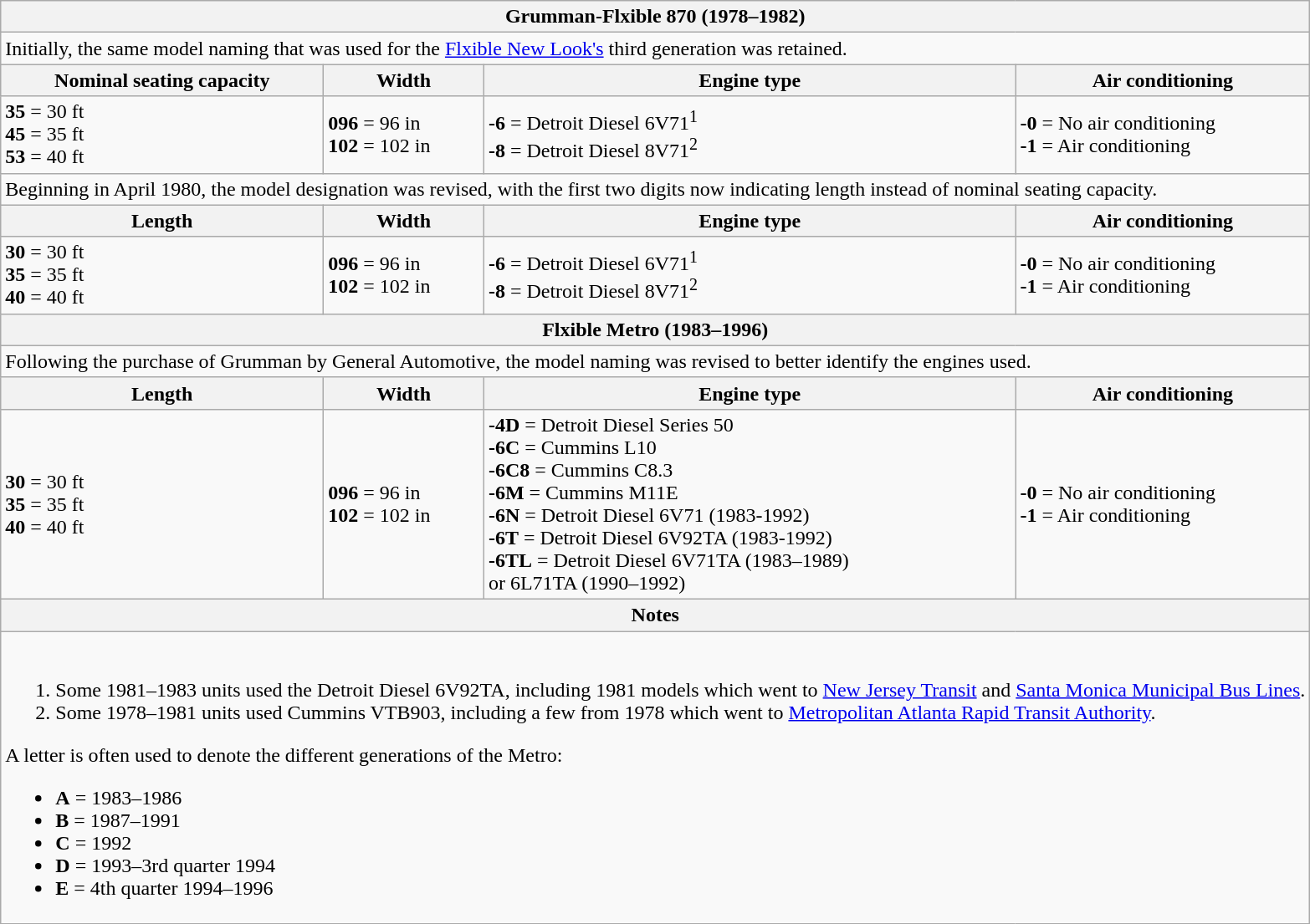<table class="wikitable">
<tr>
<th colspan=4>Grumman-Flxible 870 (1978–1982)</th>
</tr>
<tr>
<td colspan=4>Initially, the same model naming that was used for the <a href='#'>Flxible New Look's</a> third generation was retained.</td>
</tr>
<tr>
<th>Nominal seating capacity</th>
<th>Width</th>
<th>Engine type</th>
<th>Air conditioning</th>
</tr>
<tr>
<td><strong>35</strong> = 30 ft<br><strong>45</strong> = 35 ft<br><strong>53</strong> = 40 ft</td>
<td><strong>096</strong> = 96 in<br><strong>102</strong> = 102 in</td>
<td><strong>-6</strong> = Detroit Diesel 6V71<sup>1</sup><br><strong>-8</strong> = Detroit Diesel 8V71<sup>2</sup></td>
<td><strong>-0</strong> = No air conditioning<br><strong>-1</strong> = Air conditioning</td>
</tr>
<tr>
<td colspan=4>Beginning in April 1980, the model designation was revised, with the first two digits now indicating length instead of nominal seating capacity.</td>
</tr>
<tr>
<th>Length</th>
<th>Width</th>
<th>Engine type</th>
<th>Air conditioning</th>
</tr>
<tr>
<td><strong>30</strong> = 30 ft<br><strong>35</strong> = 35 ft<br><strong>40</strong> = 40 ft</td>
<td><strong>096</strong> = 96 in<br><strong>102</strong> = 102 in</td>
<td><strong>-6</strong> = Detroit Diesel 6V71<sup>1</sup><br><strong>-8</strong> = Detroit Diesel 8V71<sup>2</sup></td>
<td><strong>-0</strong> = No air conditioning<br><strong>-1</strong> = Air conditioning</td>
</tr>
<tr>
<th colspan=4>Flxible Metro (1983–1996)</th>
</tr>
<tr>
<td colspan=4>Following the purchase of Grumman by General Automotive, the model naming was revised to better identify the engines used.</td>
</tr>
<tr>
<th>Length</th>
<th>Width</th>
<th>Engine type</th>
<th>Air conditioning</th>
</tr>
<tr>
<td><strong>30</strong> = 30 ft<br><strong>35</strong> = 35 ft<br><strong>40</strong> = 40 ft</td>
<td nowrap><strong>096</strong> = 96 in<br><strong>102</strong> = 102 in</td>
<td><strong>-4D</strong> = Detroit Diesel Series 50<br><strong>-6C</strong> = Cummins L10<br><strong>-6C8</strong> = Cummins C8.3<br><strong>-6M</strong> = Cummins M11E<br><strong>-6N</strong> = Detroit Diesel 6V71 (1983-1992)<br><strong>-6T</strong> = Detroit Diesel 6V92TA (1983-1992)<br><strong>-6TL</strong> = Detroit Diesel 6V71TA (1983–1989)<br>or 6L71TA (1990–1992)</td>
<td><strong>-0</strong> = No air conditioning<br><strong>-1</strong> = Air conditioning</td>
</tr>
<tr>
<th colspan=4>Notes</th>
</tr>
<tr>
<td colspan=4><br><ol><li>Some 1981–1983 units used the Detroit Diesel 6V92TA, including 1981 models which went to <a href='#'>New Jersey Transit</a> and <a href='#'>Santa Monica Municipal Bus Lines</a>.</li><li>Some 1978–1981 units used Cummins VTB903, including a few from 1978 which went to <a href='#'>Metropolitan Atlanta Rapid Transit Authority</a>.</li></ol>A letter is often used to denote the different generations of the Metro:<ul><li><strong>A</strong> = 1983–1986</li><li><strong>B</strong> = 1987–1991</li><li><strong>C</strong> = 1992</li><li><strong>D</strong> = 1993–3rd quarter 1994</li><li><strong>E</strong> = 4th quarter 1994–1996</li></ul></td>
</tr>
</table>
